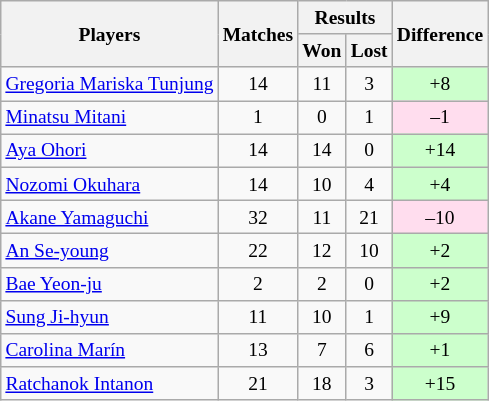<table class=wikitable style="text-align:center; font-size:small">
<tr>
<th rowspan="2">Players</th>
<th rowspan="2">Matches</th>
<th colspan="2">Results</th>
<th rowspan="2">Difference</th>
</tr>
<tr>
<th>Won</th>
<th>Lost</th>
</tr>
<tr>
<td align="left"> <a href='#'>Gregoria Mariska Tunjung</a></td>
<td>14</td>
<td>11</td>
<td>3</td>
<td bgcolor="#ccffcc">+8</td>
</tr>
<tr>
<td align="left"> <a href='#'>Minatsu Mitani</a></td>
<td>1</td>
<td>0</td>
<td>1</td>
<td bgcolor="#ffddee">–1</td>
</tr>
<tr>
<td align="left"> <a href='#'>Aya Ohori</a></td>
<td>14</td>
<td>14</td>
<td>0</td>
<td bgcolor="#ccffcc">+14</td>
</tr>
<tr>
<td align="left"> <a href='#'>Nozomi Okuhara</a></td>
<td>14</td>
<td>10</td>
<td>4</td>
<td bgcolor="#ccffcc">+4</td>
</tr>
<tr>
<td align="left"> <a href='#'>Akane Yamaguchi</a></td>
<td>32</td>
<td>11</td>
<td>21</td>
<td bgcolor="#ffddee">–10</td>
</tr>
<tr>
<td align="left"> <a href='#'>An Se-young</a></td>
<td>22</td>
<td>12</td>
<td>10</td>
<td bgcolor="#ccffcc">+2</td>
</tr>
<tr>
<td align="left"> <a href='#'>Bae Yeon-ju</a></td>
<td>2</td>
<td>2</td>
<td>0</td>
<td bgcolor="#ccffcc">+2</td>
</tr>
<tr>
<td align="left"> <a href='#'>Sung Ji-hyun</a></td>
<td>11</td>
<td>10</td>
<td>1</td>
<td bgcolor="#ccffcc">+9</td>
</tr>
<tr>
<td align="left"> <a href='#'>Carolina Marín</a></td>
<td>13</td>
<td>7</td>
<td>6</td>
<td bgcolor="#ccffcc">+1</td>
</tr>
<tr>
<td align="left"> <a href='#'>Ratchanok Intanon</a></td>
<td>21</td>
<td>18</td>
<td>3</td>
<td bgcolor="#ccffcc">+15</td>
</tr>
</table>
